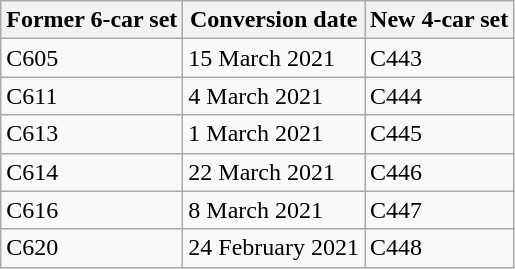<table class="wikitable mw-collapsible mw-collapsed">
<tr>
<th>Former 6-car set</th>
<th>Conversion date</th>
<th>New 4-car set</th>
</tr>
<tr>
<td>C605</td>
<td>15 March 2021</td>
<td>C443</td>
</tr>
<tr>
<td>C611</td>
<td>4 March 2021</td>
<td>C444</td>
</tr>
<tr>
<td>C613</td>
<td>1 March 2021</td>
<td>C445</td>
</tr>
<tr>
<td>C614</td>
<td>22 March 2021</td>
<td>C446</td>
</tr>
<tr>
<td>C616</td>
<td>8 March 2021</td>
<td>C447</td>
</tr>
<tr>
<td>C620</td>
<td>24 February 2021</td>
<td>C448</td>
</tr>
</table>
